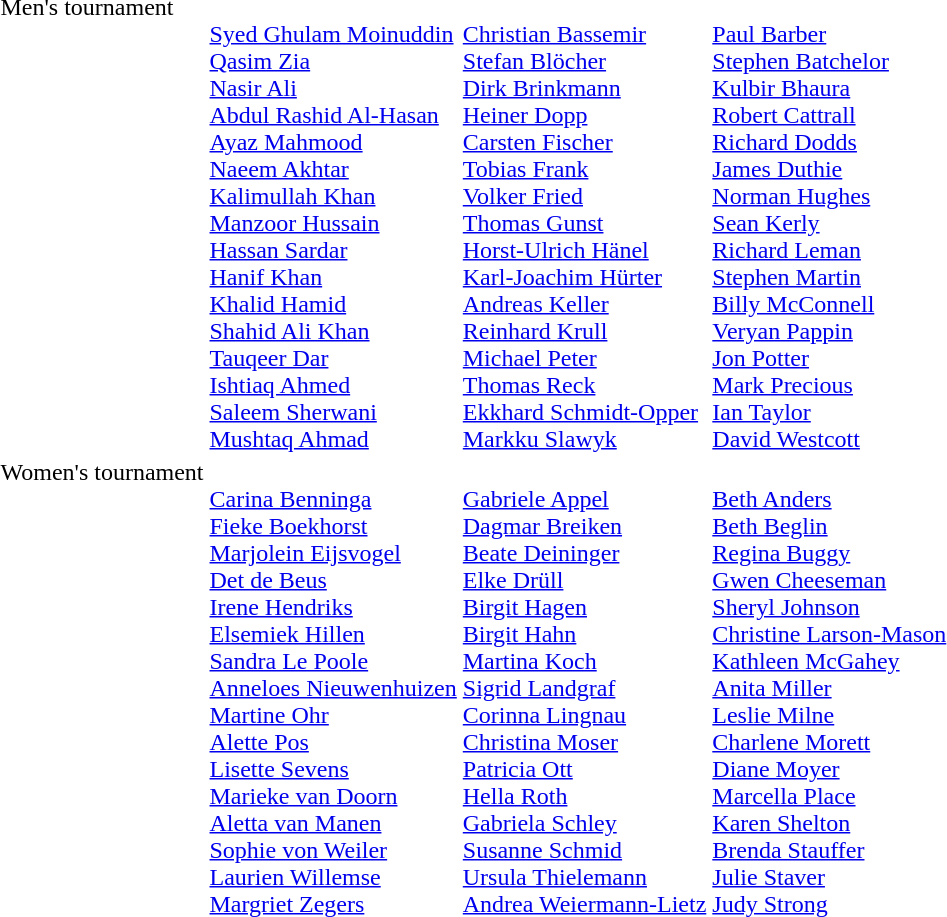<table>
<tr valign="top">
<td>Men's tournament<br></td>
<td><br><a href='#'>Syed Ghulam Moinuddin</a><br><a href='#'>Qasim Zia</a><br><a href='#'>Nasir Ali</a><br><a href='#'>Abdul Rashid Al-Hasan</a><br><a href='#'>Ayaz Mahmood</a><br><a href='#'>Naeem Akhtar</a><br><a href='#'>Kalimullah Khan</a><br><a href='#'>Manzoor Hussain</a><br><a href='#'>Hassan Sardar</a><br><a href='#'>Hanif Khan</a><br><a href='#'>Khalid Hamid</a><br><a href='#'>Shahid Ali Khan</a><br><a href='#'>Tauqeer Dar</a><br><a href='#'>Ishtiaq Ahmed</a><br><a href='#'>Saleem Sherwani</a><br><a href='#'>Mushtaq Ahmad</a></td>
<td valign=top><br><a href='#'>Christian Bassemir</a><br><a href='#'>Stefan Blöcher</a><br><a href='#'>Dirk Brinkmann</a><br><a href='#'>Heiner Dopp</a><br><a href='#'>Carsten Fischer</a><br><a href='#'>Tobias Frank</a><br><a href='#'>Volker Fried</a><br><a href='#'>Thomas Gunst</a><br><a href='#'>Horst-Ulrich Hänel</a><br><a href='#'>Karl-Joachim Hürter</a><br><a href='#'>Andreas Keller</a><br><a href='#'>Reinhard Krull</a><br><a href='#'>Michael Peter</a><br><a href='#'>Thomas Reck</a><br><a href='#'>Ekkhard Schmidt-Opper</a><br><a href='#'>Markku Slawyk</a></td>
<td><br><a href='#'>Paul Barber</a><br><a href='#'>Stephen Batchelor</a><br><a href='#'>Kulbir Bhaura</a><br><a href='#'>Robert Cattrall</a><br><a href='#'>Richard Dodds</a><br><a href='#'>James Duthie</a><br><a href='#'>Norman Hughes</a><br><a href='#'>Sean Kerly</a><br><a href='#'>Richard Leman</a><br><a href='#'>Stephen Martin</a><br><a href='#'>Billy McConnell</a><br><a href='#'>Veryan Pappin</a><br><a href='#'>Jon Potter</a><br><a href='#'>Mark Precious</a><br><a href='#'>Ian Taylor</a><br><a href='#'>David Westcott</a></td>
</tr>
<tr valign="top">
<td>Women's tournament<br></td>
<td><br><a href='#'>Carina Benninga</a><br><a href='#'>Fieke Boekhorst</a><br><a href='#'>Marjolein Eijsvogel</a><br><a href='#'>Det de Beus</a><br><a href='#'>Irene Hendriks</a><br><a href='#'>Elsemiek Hillen</a><br><a href='#'>Sandra Le Poole</a><br><a href='#'>Anneloes Nieuwenhuizen</a><br><a href='#'>Martine Ohr</a><br><a href='#'>Alette Pos</a><br><a href='#'>Lisette Sevens</a><br><a href='#'>Marieke van Doorn</a><br><a href='#'>Aletta van Manen</a><br><a href='#'>Sophie von Weiler</a><br><a href='#'>Laurien Willemse</a><br><a href='#'>Margriet Zegers</a></td>
<td><br><a href='#'>Gabriele Appel</a><br><a href='#'>Dagmar Breiken</a><br><a href='#'>Beate Deininger</a><br><a href='#'>Elke Drüll</a><br><a href='#'>Birgit Hagen</a><br><a href='#'>Birgit Hahn</a><br><a href='#'>Martina Koch</a><br><a href='#'>Sigrid Landgraf</a><br><a href='#'>Corinna Lingnau</a><br><a href='#'>Christina Moser</a><br><a href='#'>Patricia Ott</a><br><a href='#'>Hella Roth</a><br><a href='#'>Gabriela Schley</a><br><a href='#'>Susanne Schmid</a><br><a href='#'>Ursula Thielemann</a><br><a href='#'>Andrea Weiermann-Lietz</a></td>
<td><br><a href='#'>Beth Anders</a><br><a href='#'>Beth Beglin</a><br><a href='#'>Regina Buggy</a><br><a href='#'>Gwen Cheeseman</a><br><a href='#'>Sheryl Johnson</a><br><a href='#'>Christine Larson-Mason</a><br><a href='#'>Kathleen McGahey</a><br><a href='#'>Anita Miller</a><br><a href='#'>Leslie Milne</a><br><a href='#'>Charlene Morett</a><br><a href='#'>Diane Moyer</a><br><a href='#'>Marcella Place</a><br><a href='#'>Karen Shelton</a><br><a href='#'>Brenda Stauffer</a><br><a href='#'>Julie Staver</a><br><a href='#'>Judy Strong</a></td>
</tr>
</table>
